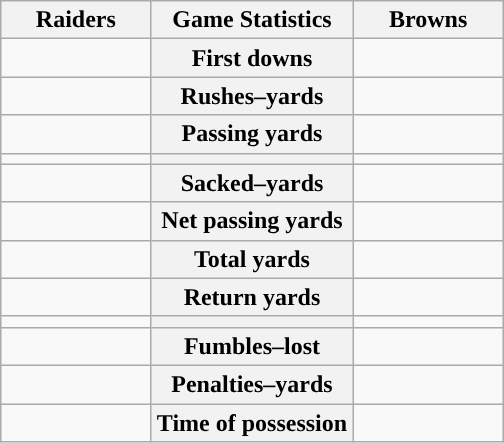<table class="wikitable" style="margin: 1em auto 1em auto">
<tr>
<th style="width:30%;">Raiders</th>
<th style="width:40%;">Game Statistics</th>
<th style="width:30%;">Browns</th>
</tr>
<tr>
<td style="text-align:right;"></td>
<th>First downs</th>
<td></td>
</tr>
<tr>
<td style="text-align:right;"></td>
<th>Rushes–yards</th>
<td></td>
</tr>
<tr>
<td style="text-align:right;"></td>
<th>Passing yards</th>
<td></td>
</tr>
<tr>
<td style="text-align:right;"></td>
<th></th>
<td></td>
</tr>
<tr>
<td style="text-align:right;"></td>
<th>Sacked–yards</th>
<td></td>
</tr>
<tr>
<td style="text-align:right;"></td>
<th>Net passing yards</th>
<td></td>
</tr>
<tr>
<td style="text-align:right;"></td>
<th>Total yards</th>
<td></td>
</tr>
<tr>
<td style="text-align:right;"></td>
<th>Return yards</th>
<td></td>
</tr>
<tr>
<td style="text-align:right;"></td>
<th></th>
<td></td>
</tr>
<tr>
<td style="text-align:right;"></td>
<th>Fumbles–lost</th>
<td></td>
</tr>
<tr>
<td style="text-align:right;"></td>
<th>Penalties–yards</th>
<td></td>
</tr>
<tr>
<td style="text-align:right;"></td>
<th>Time of possession</th>
<td></td>
</tr>
</table>
